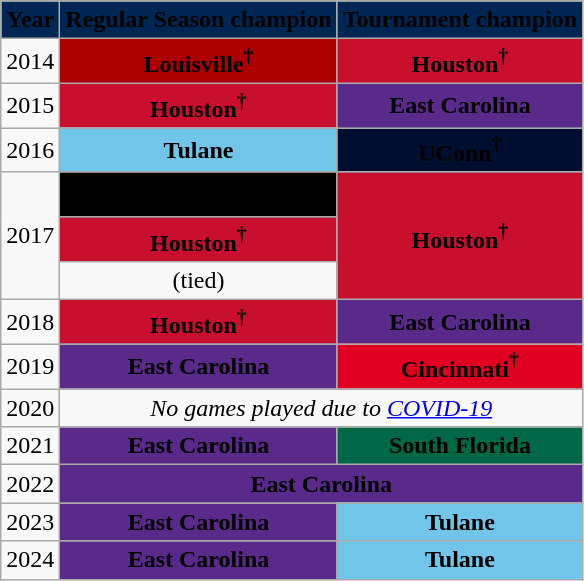<table class="wikitable" style="text-align: center;">
<tr>
<th style="background:#002654;"><span>Year</span></th>
<th style="background:#002654;"><span>Regular Season champion</span></th>
<th style="background:#002654;"><span>Tournament champion</span></th>
</tr>
<tr>
<td>2014</td>
<td style="background:#AD0000;"><span><strong>Louisville<sup>†</sup></strong></span></td>
<td style="background:#c8102e;"><span><strong>Houston<sup>†</sup></strong></span></td>
</tr>
<tr>
<td>2015</td>
<td style="background:#c8102e;"><span><strong>Houston<sup>†</sup></strong></span></td>
<td style="background:#592A8A;"><span><strong>East Carolina</strong></span></td>
</tr>
<tr>
<td>2016</td>
<td style="background:#71c5e8;"><span><strong>Tulane</strong></span></td>
<td style="background:#000e2f;"><span><strong>UConn<sup>†</sup></strong></span></td>
</tr>
<tr>
<td rowspan="3">2017</td>
<td style="background:#000000;"><span><strong>UCF<sup>†</sup></strong></span></td>
<td rowspan="3" style="background:#c8102e;"><span><strong>Houston<sup>†</sup></strong></span></td>
</tr>
<tr>
<td style="background:#c8102e;"><span><strong>Houston<sup>†</sup></strong></span></td>
</tr>
<tr>
<td>(tied)</td>
</tr>
<tr>
<td>2018</td>
<td style="background:#c8102e;"><span><strong>Houston<sup>†</sup></strong></span></td>
<td style="background:#592A8A;"><span><strong>East Carolina</strong></span></td>
</tr>
<tr>
<td>2019</td>
<td style="background:#592A8A;"><span><strong>East Carolina</strong></span></td>
<td style="background:#e00122;"><span><strong>Cincinnati<sup>†</sup></strong></span></td>
</tr>
<tr>
<td>2020</td>
<td colspan="2"><em>No games played due to <a href='#'>COVID-19</a></em></td>
</tr>
<tr>
<td>2021</td>
<td style="background:#592A8A;"><span><strong>East Carolina</strong></span></td>
<td style="background:#006747;"><span><strong>South Florida</strong></span></td>
</tr>
<tr>
<td>2022</td>
<td colspan="2" style="background:#592A8A;"><span><strong>East Carolina</strong></span></td>
</tr>
<tr>
<td>2023</td>
<td style="background:#592A8A;"><span><strong>East Carolina</strong></span></td>
<td style="background:#71c5e8;"><span><strong>Tulane</strong></span></td>
</tr>
<tr>
<td>2024</td>
<td style="background:#592A8A;"><span><strong>East Carolina</strong></span></td>
<td style="background:#71c5e8;"><span><strong>Tulane</strong></span></td>
</tr>
</table>
